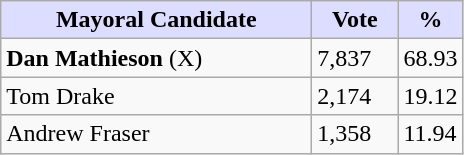<table class="wikitable">
<tr>
<th style="background:#ddf; width:200px;">Mayoral Candidate</th>
<th style="background:#ddf; width:50px;">Vote</th>
<th style="background:#ddf; width:30px;">%</th>
</tr>
<tr>
<td><strong>Dan Mathieson</strong> (X)</td>
<td>7,837</td>
<td>68.93</td>
</tr>
<tr>
<td>Tom Drake</td>
<td>2,174</td>
<td>19.12</td>
</tr>
<tr>
<td>Andrew Fraser</td>
<td>1,358</td>
<td>11.94</td>
</tr>
</table>
